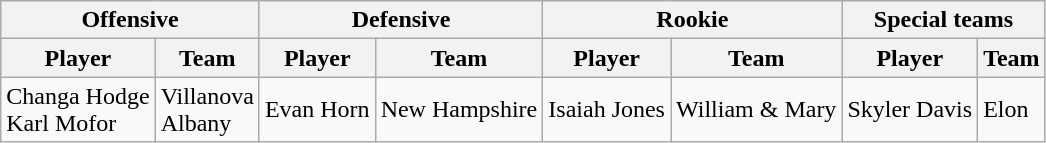<table class="wikitable" border="1">
<tr>
<th colspan="2">Offensive</th>
<th colspan="2">Defensive</th>
<th colspan="2">Rookie</th>
<th colspan="2">Special teams</th>
</tr>
<tr>
<th>Player</th>
<th>Team</th>
<th>Player</th>
<th>Team</th>
<th>Player</th>
<th>Team</th>
<th>Player</th>
<th>Team</th>
</tr>
<tr>
<td>Changa Hodge<br>Karl Mofor</td>
<td>Villanova<br>Albany</td>
<td>Evan Horn</td>
<td>New Hampshire</td>
<td>Isaiah Jones</td>
<td>William & Mary</td>
<td>Skyler Davis</td>
<td>Elon</td>
</tr>
</table>
